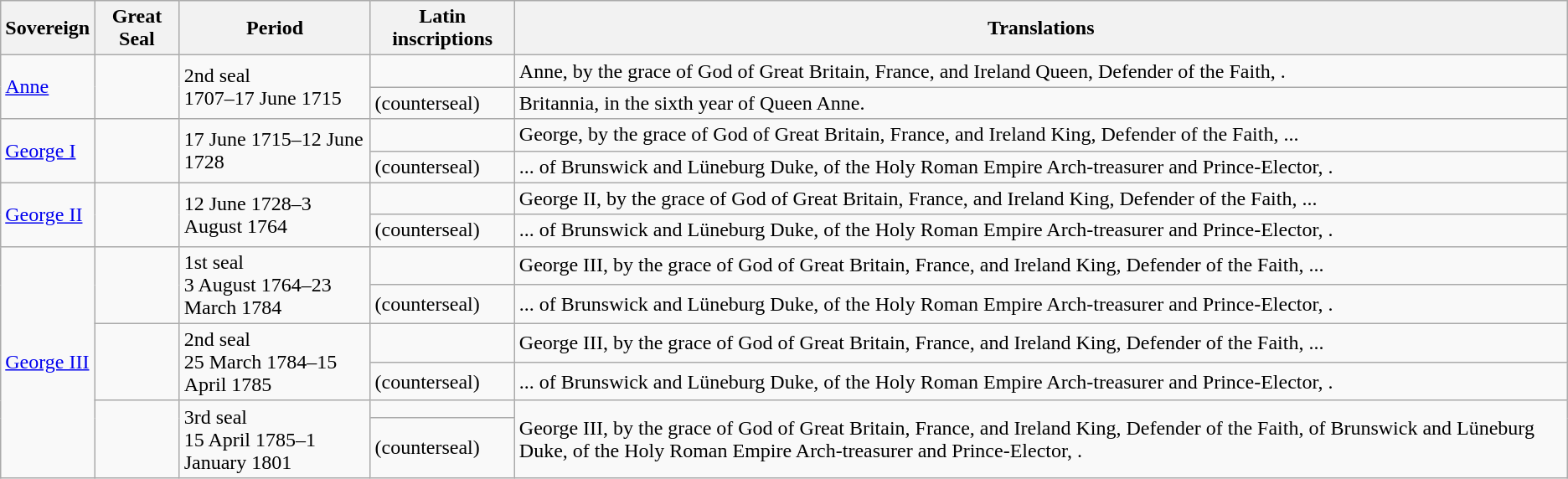<table class="wikitable">
<tr>
<th>Sovereign</th>
<th>Great Seal</th>
<th>Period</th>
<th>Latin inscriptions</th>
<th>Translations</th>
</tr>
<tr>
<td rowspan="2"><a href='#'>Anne</a></td>
<td rowspan="2"></td>
<td rowspan="2">2nd seal<br>1707–17 June 1715</td>
<td></td>
<td>Anne, by the grace of God of Great Britain, France, and Ireland Queen, Defender of the Faith, .</td>
</tr>
<tr>
<td> (counterseal)</td>
<td>Britannia, in the sixth year of Queen Anne.</td>
</tr>
<tr>
<td rowspan="2"><a href='#'>George I</a></td>
<td rowspan="2"></td>
<td rowspan="2">17 June 1715–12 June 1728</td>
<td></td>
<td>George, by the grace of God of Great Britain, France, and Ireland King, Defender of the Faith, ...</td>
</tr>
<tr>
<td> (counterseal)</td>
<td>... of Brunswick and Lüneburg Duke, of the Holy Roman Empire Arch-treasurer and Prince-Elector, .</td>
</tr>
<tr>
<td rowspan="2"><a href='#'>George II</a></td>
<td rowspan="2"></td>
<td rowspan="2">12 June 1728–3 August 1764</td>
<td></td>
<td>George II, by the grace of God of Great Britain, France, and Ireland King, Defender of the Faith, ...</td>
</tr>
<tr>
<td> (counterseal)</td>
<td>... of Brunswick and Lüneburg Duke, of the Holy Roman Empire Arch-treasurer and Prince-Elector, .</td>
</tr>
<tr>
<td rowspan="6"><a href='#'>George III</a></td>
<td rowspan="2"></td>
<td rowspan="2">1st seal<br>3 August 1764–23 March 1784</td>
<td></td>
<td>George III, by the grace of God of Great Britain, France, and Ireland King, Defender of the Faith, ...</td>
</tr>
<tr>
<td> (counterseal)</td>
<td>... of Brunswick and Lüneburg Duke, of the Holy Roman Empire Arch-treasurer and Prince-Elector, .</td>
</tr>
<tr>
<td rowspan="2"></td>
<td rowspan="2">2nd seal<br>25 March 1784–15 April 1785</td>
<td></td>
<td>George III, by the grace of God of Great Britain, France, and Ireland King, Defender of the Faith, ...</td>
</tr>
<tr>
<td> (counterseal)</td>
<td>... of Brunswick and Lüneburg Duke, of the Holy Roman Empire Arch-treasurer and Prince-Elector, .</td>
</tr>
<tr>
<td rowspan="2"></td>
<td rowspan="2">3rd seal<br>15 April 1785–1 January 1801</td>
<td></td>
<td rowspan="2">George III, by the grace of God of Great Britain, France, and Ireland King, Defender of the Faith, of Brunswick and Lüneburg Duke, of the Holy Roman Empire Arch-treasurer and Prince-Elector, .</td>
</tr>
<tr>
<td> (counterseal)</td>
</tr>
</table>
